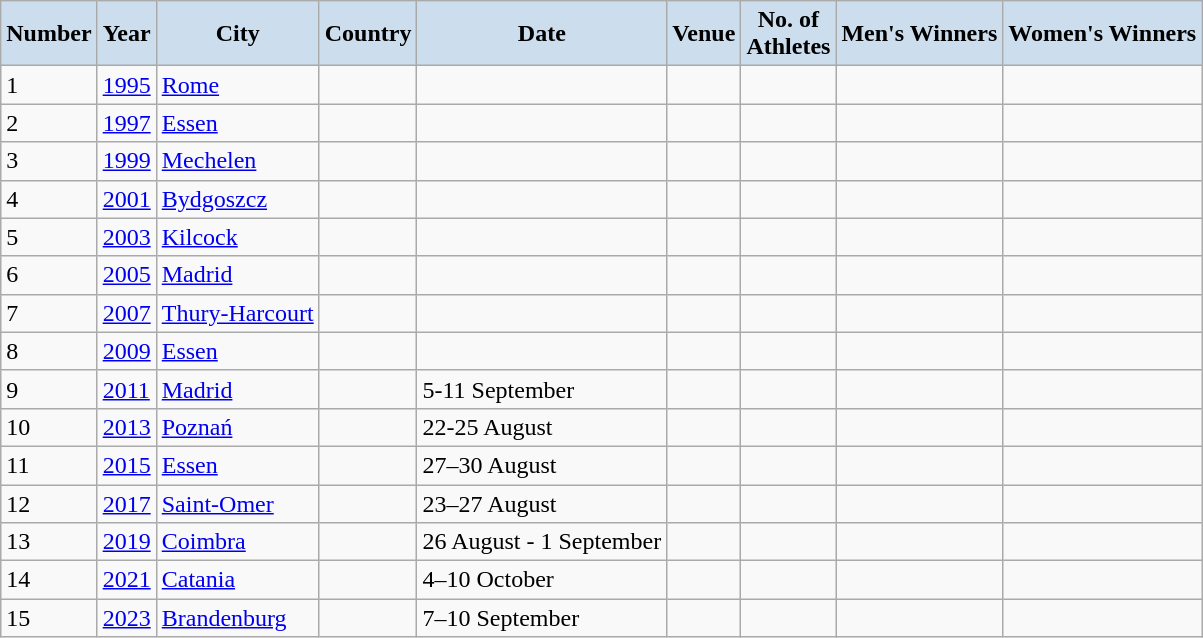<table class="wikitable" align="center">
<tr>
<th style="background-color: #CCDDEE;">Number</th>
<th style="background-color: #CCDDEE;">Year</th>
<th style="background-color: #CCDDEE;">City</th>
<th style="background-color: #CCDDEE;">Country</th>
<th style="background-color: #CCDDEE;">Date</th>
<th style="background-color: #CCDDEE;">Venue</th>
<th style="background-color: #CCDDEE;">No. of<br>Athletes</th>
<th style="background-color: #CCDDEE;">Men's Winners</th>
<th style="background-color: #CCDDEE;">Women's Winners</th>
</tr>
<tr>
<td>1</td>
<td><a href='#'>1995</a></td>
<td><a href='#'>Rome</a></td>
<td></td>
<td></td>
<td></td>
<td></td>
<td></td>
<td></td>
</tr>
<tr>
<td>2</td>
<td><a href='#'>1997</a></td>
<td><a href='#'>Essen</a></td>
<td></td>
<td></td>
<td></td>
<td></td>
<td></td>
<td></td>
</tr>
<tr>
<td>3</td>
<td><a href='#'>1999</a></td>
<td><a href='#'>Mechelen</a></td>
<td></td>
<td></td>
<td></td>
<td></td>
<td></td>
<td></td>
</tr>
<tr>
<td>4</td>
<td><a href='#'>2001</a></td>
<td><a href='#'>Bydgoszcz</a></td>
<td></td>
<td></td>
<td></td>
<td></td>
<td></td>
<td></td>
</tr>
<tr>
<td>5</td>
<td><a href='#'>2003</a></td>
<td><a href='#'>Kilcock</a></td>
<td></td>
<td></td>
<td></td>
<td></td>
<td></td>
<td></td>
</tr>
<tr>
<td>6</td>
<td><a href='#'>2005</a></td>
<td><a href='#'>Madrid</a></td>
<td></td>
<td></td>
<td></td>
<td></td>
<td></td>
<td></td>
</tr>
<tr>
<td>7</td>
<td><a href='#'>2007</a></td>
<td><a href='#'>Thury-Harcourt</a></td>
<td></td>
<td></td>
<td></td>
<td></td>
<td></td>
<td></td>
</tr>
<tr>
<td>8</td>
<td><a href='#'>2009</a></td>
<td><a href='#'>Essen</a></td>
<td></td>
<td></td>
<td></td>
<td></td>
<td></td>
<td></td>
</tr>
<tr>
<td>9</td>
<td><a href='#'>2011</a></td>
<td><a href='#'>Madrid</a></td>
<td></td>
<td>5-11 September</td>
<td></td>
<td></td>
<td></td>
<td></td>
</tr>
<tr>
<td>10</td>
<td><a href='#'>2013</a></td>
<td><a href='#'>Poznań</a></td>
<td></td>
<td>22-25 August</td>
<td></td>
<td></td>
<td></td>
<td></td>
</tr>
<tr>
<td>11</td>
<td><a href='#'>2015</a></td>
<td><a href='#'>Essen</a></td>
<td></td>
<td>27–30 August</td>
<td></td>
<td></td>
<td></td>
<td></td>
</tr>
<tr>
<td>12</td>
<td><a href='#'>2017</a></td>
<td><a href='#'>Saint-Omer</a></td>
<td></td>
<td>23–27 August</td>
<td></td>
<td></td>
<td></td>
<td></td>
</tr>
<tr>
<td>13</td>
<td><a href='#'>2019</a></td>
<td><a href='#'>Coimbra</a></td>
<td></td>
<td>26 August - 1 September</td>
<td></td>
<td></td>
<td></td>
<td></td>
</tr>
<tr>
<td>14</td>
<td><a href='#'>2021</a></td>
<td><a href='#'>Catania</a></td>
<td></td>
<td>4–10 October</td>
<td></td>
<td></td>
<td></td>
<td></td>
</tr>
<tr>
<td>15</td>
<td><a href='#'>2023</a></td>
<td><a href='#'>Brandenburg</a></td>
<td></td>
<td>7–10 September</td>
<td></td>
<td></td>
<td></td>
<td></td>
</tr>
</table>
